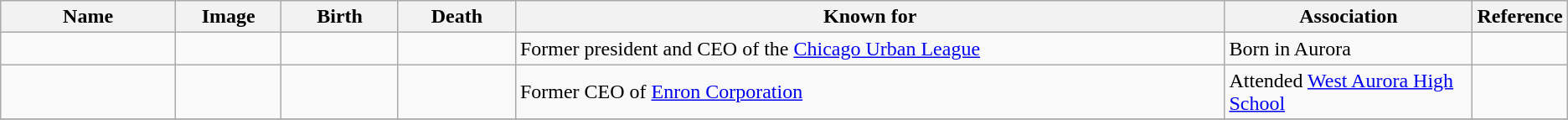<table class="wikitable sortable">
<tr>
<th scope="col" width="140">Name</th>
<th scope="col" width="80" class="unsortable">Image</th>
<th scope="col" width="90">Birth</th>
<th scope="col" width="90">Death</th>
<th scope="col" width="600" class="unsortable">Known for</th>
<th scope="col" width="200" class="unsortable">Association</th>
<th scope="col" width="30" class="unsortable">Reference</th>
</tr>
<tr>
<td></td>
<td></td>
<td align=right></td>
<td></td>
<td>Former president and CEO of the <a href='#'>Chicago Urban League</a></td>
<td>Born in Aurora</td>
<td align="center"></td>
</tr>
<tr>
<td></td>
<td></td>
<td align=right></td>
<td></td>
<td>Former CEO of <a href='#'>Enron Corporation</a></td>
<td>Attended <a href='#'>West Aurora High School</a></td>
<td align="center"></td>
</tr>
<tr>
</tr>
</table>
